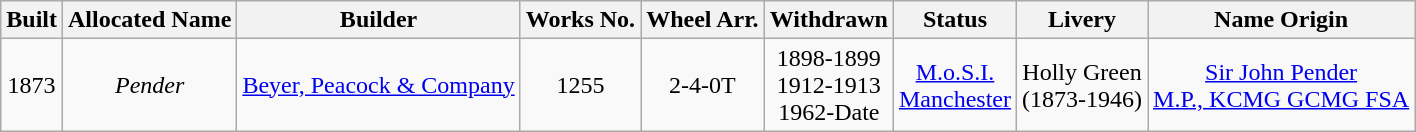<table class="wikitable">
<tr>
<th>Built</th>
<th>Allocated Name</th>
<th>Builder</th>
<th>Works No.</th>
<th>Wheel Arr.</th>
<th>Withdrawn</th>
<th>Status</th>
<th>Livery</th>
<th>Name Origin</th>
</tr>
<tr>
<td align="center">1873</td>
<td align="center"><em>Pender</em></td>
<td align="center"><a href='#'>Beyer, Peacock & Company</a></td>
<td align="center">1255</td>
<td align="center">2-4-0T</td>
<td align="center">1898-1899<br>1912-1913<br>1962-Date</td>
<td align="center"><a href='#'>M.o.S.I.</a><br><a href='#'>Manchester</a></td>
<td align="center">Holly Green<br>(1873-1946)</td>
<td align="center"><a href='#'>Sir John Pender<br>M.P., KCMG GCMG FSA</a></td>
</tr>
</table>
